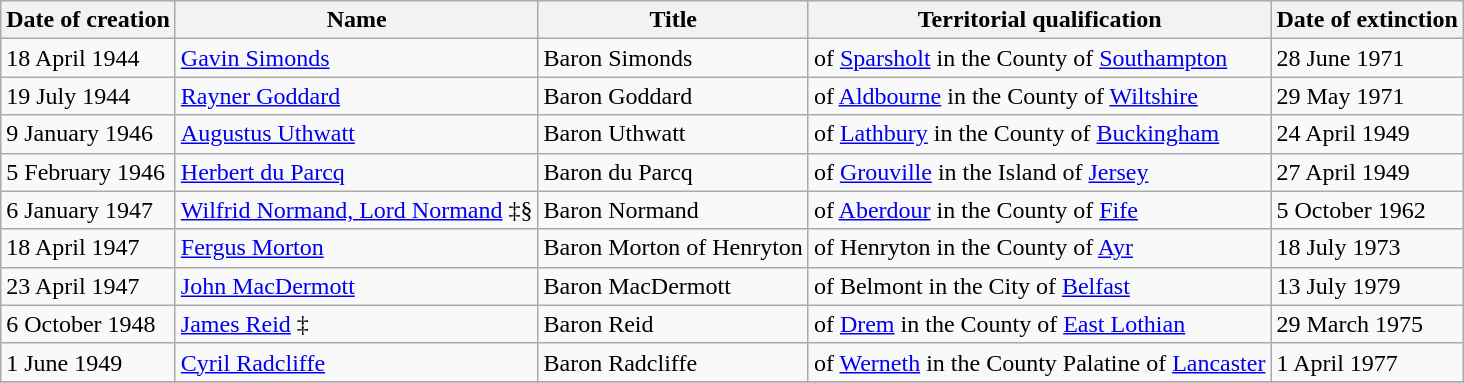<table class="wikitable">
<tr>
<th>Date of creation</th>
<th>Name</th>
<th>Title</th>
<th>Territorial qualification</th>
<th>Date of extinction</th>
</tr>
<tr>
<td>18 April 1944</td>
<td><a href='#'>Gavin Simonds</a></td>
<td>Baron Simonds</td>
<td>of <a href='#'>Sparsholt</a> in the County of <a href='#'>Southampton</a></td>
<td>28 June 1971</td>
</tr>
<tr>
<td>19 July 1944</td>
<td><a href='#'>Rayner Goddard</a></td>
<td>Baron Goddard</td>
<td>of <a href='#'>Aldbourne</a> in the County of <a href='#'>Wiltshire</a></td>
<td>29 May 1971</td>
</tr>
<tr>
<td>9 January 1946</td>
<td><a href='#'>Augustus Uthwatt</a></td>
<td>Baron Uthwatt</td>
<td>of <a href='#'>Lathbury</a> in the County of <a href='#'>Buckingham</a></td>
<td>24 April 1949</td>
</tr>
<tr>
<td>5 February 1946</td>
<td><a href='#'>Herbert du Parcq</a></td>
<td>Baron du Parcq</td>
<td>of <a href='#'>Grouville</a> in the Island of <a href='#'>Jersey</a></td>
<td>27 April 1949</td>
</tr>
<tr>
<td>6 January 1947</td>
<td><a href='#'>Wilfrid Normand, Lord Normand</a> ‡§</td>
<td>Baron Normand</td>
<td>of <a href='#'>Aberdour</a> in the County of <a href='#'>Fife</a></td>
<td>5 October 1962</td>
</tr>
<tr>
<td>18 April 1947</td>
<td><a href='#'>Fergus Morton</a></td>
<td>Baron Morton of Henryton</td>
<td>of Henryton in the County of <a href='#'>Ayr</a></td>
<td>18 July 1973</td>
</tr>
<tr>
<td>23 April 1947</td>
<td><a href='#'>John MacDermott</a></td>
<td>Baron MacDermott</td>
<td>of Belmont in the City of <a href='#'>Belfast</a></td>
<td>13 July 1979</td>
</tr>
<tr>
<td>6 October 1948</td>
<td><a href='#'>James Reid</a> ‡</td>
<td>Baron Reid</td>
<td>of <a href='#'>Drem</a> in the County of <a href='#'>East Lothian</a></td>
<td>29 March 1975</td>
</tr>
<tr>
<td>1 June 1949</td>
<td><a href='#'>Cyril Radcliffe</a></td>
<td>Baron Radcliffe</td>
<td>of <a href='#'>Werneth</a> in the County Palatine of <a href='#'>Lancaster</a></td>
<td>1 April 1977</td>
</tr>
<tr>
</tr>
</table>
